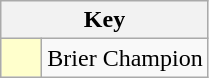<table class="wikitable" style="text-align: center;">
<tr>
<th colspan=2>Key</th>
</tr>
<tr>
<td style="background:#ffffcc; width:20px;"></td>
<td align=left>Brier Champion</td>
</tr>
</table>
